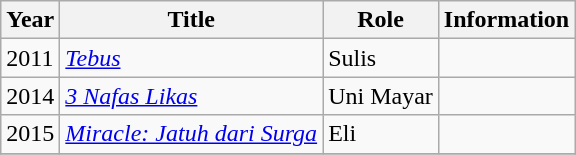<table class="wikitable sortable">
<tr>
<th>Year</th>
<th>Title</th>
<th>Role</th>
<th>Information</th>
</tr>
<tr>
<td>2011</td>
<td><em><a href='#'>Tebus</a></em></td>
<td>Sulis</td>
<td></td>
</tr>
<tr>
<td>2014</td>
<td><em><a href='#'>3 Nafas Likas</a></em></td>
<td>Uni Mayar</td>
<td></td>
</tr>
<tr>
<td>2015</td>
<td><em><a href='#'>Miracle: Jatuh dari Surga</a></em></td>
<td>Eli</td>
<td></td>
</tr>
<tr>
</tr>
</table>
